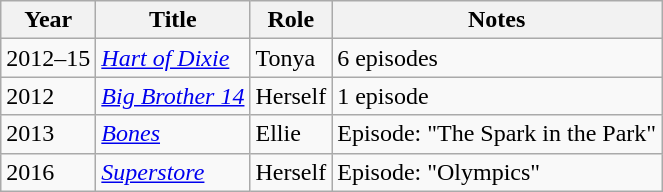<table class="wikitable">
<tr>
<th>Year</th>
<th>Title</th>
<th>Role</th>
<th>Notes</th>
</tr>
<tr>
<td>2012–15</td>
<td><em><a href='#'>Hart of Dixie</a></em></td>
<td>Tonya</td>
<td>6 episodes</td>
</tr>
<tr>
<td>2012</td>
<td><em><a href='#'>Big Brother 14</a></em></td>
<td>Herself</td>
<td>1 episode</td>
</tr>
<tr>
<td>2013</td>
<td><em><a href='#'>Bones</a></em></td>
<td>Ellie</td>
<td>Episode: "The Spark in the Park"</td>
</tr>
<tr>
<td>2016</td>
<td><em><a href='#'>Superstore</a></em></td>
<td>Herself</td>
<td>Episode: "Olympics"</td>
</tr>
</table>
